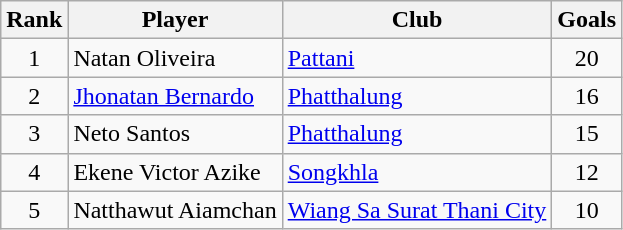<table class="wikitable" style="text-align:center">
<tr>
<th>Rank</th>
<th>Player</th>
<th>Club</th>
<th>Goals</th>
</tr>
<tr>
<td>1</td>
<td align="left"> Natan Oliveira</td>
<td align="left"><a href='#'>Pattani</a></td>
<td>20</td>
</tr>
<tr>
<td>2</td>
<td align="left"> <a href='#'>Jhonatan Bernardo</a></td>
<td align="left"><a href='#'>Phatthalung</a></td>
<td>16</td>
</tr>
<tr>
<td>3</td>
<td align="left"> Neto Santos</td>
<td align="left"><a href='#'>Phatthalung</a></td>
<td>15</td>
</tr>
<tr>
<td>4</td>
<td align="left"> Ekene Victor Azike</td>
<td align="left"><a href='#'>Songkhla</a></td>
<td>12</td>
</tr>
<tr>
<td>5</td>
<td align="left"> Natthawut Aiamchan</td>
<td align="left"><a href='#'>Wiang Sa Surat Thani City</a></td>
<td>10</td>
</tr>
</table>
